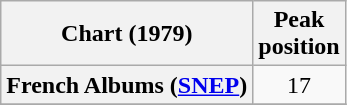<table class="wikitable sortable plainrowheaders">
<tr>
<th>Chart (1979)</th>
<th>Peak<br>position</th>
</tr>
<tr>
<th scope="row">French Albums (<a href='#'>SNEP</a>)</th>
<td align="center">17</td>
</tr>
<tr>
</tr>
</table>
